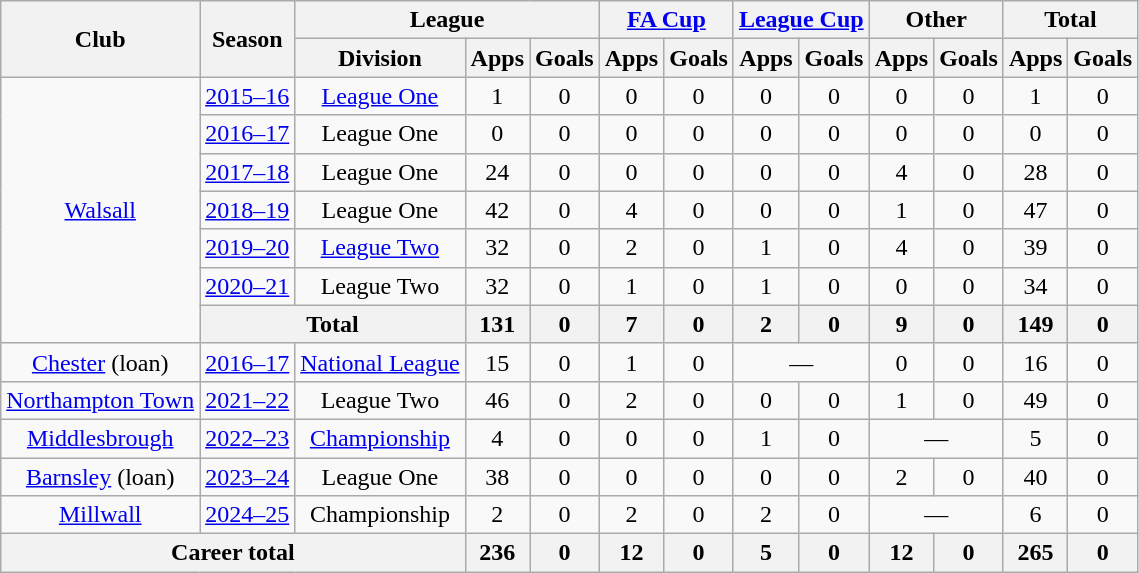<table class=wikitable style="text-align: center">
<tr>
<th rowspan=2>Club</th>
<th rowspan=2>Season</th>
<th colspan=3>League</th>
<th colspan=2><a href='#'>FA Cup</a></th>
<th colspan=2><a href='#'>League Cup</a></th>
<th colspan=2>Other</th>
<th colspan=2>Total</th>
</tr>
<tr>
<th>Division</th>
<th>Apps</th>
<th>Goals</th>
<th>Apps</th>
<th>Goals</th>
<th>Apps</th>
<th>Goals</th>
<th>Apps</th>
<th>Goals</th>
<th>Apps</th>
<th>Goals</th>
</tr>
<tr>
<td rowspan="7"><a href='#'>Walsall</a></td>
<td><a href='#'>2015–16</a></td>
<td><a href='#'>League One</a></td>
<td>1</td>
<td>0</td>
<td>0</td>
<td>0</td>
<td>0</td>
<td>0</td>
<td>0</td>
<td>0</td>
<td>1</td>
<td>0</td>
</tr>
<tr>
<td><a href='#'>2016–17</a></td>
<td>League One</td>
<td>0</td>
<td>0</td>
<td>0</td>
<td>0</td>
<td>0</td>
<td>0</td>
<td>0</td>
<td>0</td>
<td>0</td>
<td>0</td>
</tr>
<tr>
<td><a href='#'>2017–18</a></td>
<td>League One</td>
<td>24</td>
<td>0</td>
<td>0</td>
<td>0</td>
<td>0</td>
<td>0</td>
<td>4</td>
<td>0</td>
<td>28</td>
<td>0</td>
</tr>
<tr>
<td><a href='#'>2018–19</a></td>
<td>League One</td>
<td>42</td>
<td>0</td>
<td>4</td>
<td>0</td>
<td>0</td>
<td>0</td>
<td>1</td>
<td>0</td>
<td>47</td>
<td>0</td>
</tr>
<tr>
<td><a href='#'>2019–20</a></td>
<td><a href='#'>League Two</a></td>
<td>32</td>
<td>0</td>
<td>2</td>
<td>0</td>
<td>1</td>
<td>0</td>
<td>4</td>
<td>0</td>
<td>39</td>
<td>0</td>
</tr>
<tr>
<td><a href='#'>2020–21</a></td>
<td>League Two</td>
<td>32</td>
<td>0</td>
<td>1</td>
<td>0</td>
<td>1</td>
<td>0</td>
<td>0</td>
<td>0</td>
<td>34</td>
<td>0</td>
</tr>
<tr>
<th colspan="2">Total</th>
<th>131</th>
<th>0</th>
<th>7</th>
<th>0</th>
<th>2</th>
<th>0</th>
<th>9</th>
<th>0</th>
<th>149</th>
<th>0</th>
</tr>
<tr>
<td><a href='#'>Chester</a> (loan)</td>
<td><a href='#'>2016–17</a></td>
<td><a href='#'>National League</a></td>
<td>15</td>
<td>0</td>
<td>1</td>
<td>0</td>
<td colspan="2">—</td>
<td>0</td>
<td>0</td>
<td>16</td>
<td>0</td>
</tr>
<tr>
<td><a href='#'>Northampton Town</a></td>
<td><a href='#'>2021–22</a></td>
<td>League Two</td>
<td>46</td>
<td>0</td>
<td>2</td>
<td>0</td>
<td>0</td>
<td>0</td>
<td>1</td>
<td>0</td>
<td>49</td>
<td>0</td>
</tr>
<tr>
<td><a href='#'>Middlesbrough</a></td>
<td><a href='#'>2022–23</a></td>
<td><a href='#'>Championship</a></td>
<td>4</td>
<td>0</td>
<td>0</td>
<td>0</td>
<td>1</td>
<td>0</td>
<td colspan="2">—</td>
<td>5</td>
<td>0</td>
</tr>
<tr>
<td><a href='#'>Barnsley</a> (loan)</td>
<td><a href='#'>2023–24</a></td>
<td>League One</td>
<td>38</td>
<td>0</td>
<td>0</td>
<td>0</td>
<td>0</td>
<td>0</td>
<td>2</td>
<td>0</td>
<td>40</td>
<td>0</td>
</tr>
<tr>
<td><a href='#'>Millwall</a></td>
<td><a href='#'>2024–25</a></td>
<td>Championship</td>
<td>2</td>
<td>0</td>
<td>2</td>
<td>0</td>
<td>2</td>
<td>0</td>
<td colspan="2">—</td>
<td>6</td>
<td>0</td>
</tr>
<tr>
<th colspan="3">Career total</th>
<th>236</th>
<th>0</th>
<th>12</th>
<th>0</th>
<th>5</th>
<th>0</th>
<th>12</th>
<th>0</th>
<th>265</th>
<th>0</th>
</tr>
</table>
